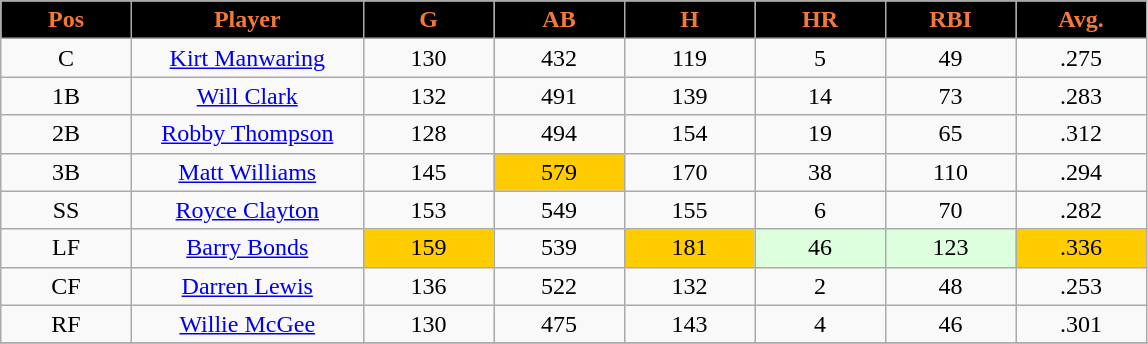<table class="wikitable sortable">
<tr>
<th style="background:black;color:#f47937;" width="9%">Pos</th>
<th style="background:black;color:#f47937;" width="16%">Player</th>
<th style="background:black;color:#f47937;" width="9%">G</th>
<th style="background:black;color:#f47937;" width="9%">AB</th>
<th style="background:black;color:#f47937;" width="9%">H</th>
<th style="background:black;color:#f47937;" width="9%">HR</th>
<th style="background:black;color:#f47937;" width="9%">RBI</th>
<th style="background:black;color:#f47937;" width="9%">Avg.</th>
</tr>
<tr align="center">
<td>C</td>
<td><a href='#'>Kirt Manwaring</a></td>
<td>130</td>
<td>432</td>
<td>119</td>
<td>5</td>
<td>49</td>
<td>.275</td>
</tr>
<tr align="center">
<td>1B</td>
<td><a href='#'>Will Clark</a></td>
<td>132</td>
<td>491</td>
<td>139</td>
<td>14</td>
<td>73</td>
<td>.283</td>
</tr>
<tr align="center">
<td>2B</td>
<td><a href='#'>Robby Thompson</a></td>
<td>128</td>
<td>494</td>
<td>154</td>
<td>19</td>
<td>65</td>
<td>.312</td>
</tr>
<tr align="center">
<td>3B</td>
<td><a href='#'>Matt Williams</a></td>
<td>145</td>
<td bgcolor="#FFCC00">579</td>
<td>170</td>
<td>38</td>
<td>110</td>
<td>.294</td>
</tr>
<tr align="center">
<td>SS</td>
<td><a href='#'>Royce Clayton</a></td>
<td>153</td>
<td>549</td>
<td>155</td>
<td>6</td>
<td>70</td>
<td>.282</td>
</tr>
<tr align="center">
<td>LF</td>
<td><a href='#'>Barry Bonds</a></td>
<td bgcolor="#FFCC00">159</td>
<td>539</td>
<td bgcolor="#FFCC00">181</td>
<td bgcolor="#DDFFDD">46</td>
<td bgcolor="#DDFFDD">123</td>
<td bgcolor="#FFCC00">.336</td>
</tr>
<tr align="center">
<td>CF</td>
<td><a href='#'>Darren Lewis</a></td>
<td>136</td>
<td>522</td>
<td>132</td>
<td>2</td>
<td>48</td>
<td>.253</td>
</tr>
<tr align="center">
<td>RF</td>
<td><a href='#'>Willie McGee</a></td>
<td>130</td>
<td>475</td>
<td>143</td>
<td>4</td>
<td>46</td>
<td>.301</td>
</tr>
<tr align="center">
</tr>
</table>
